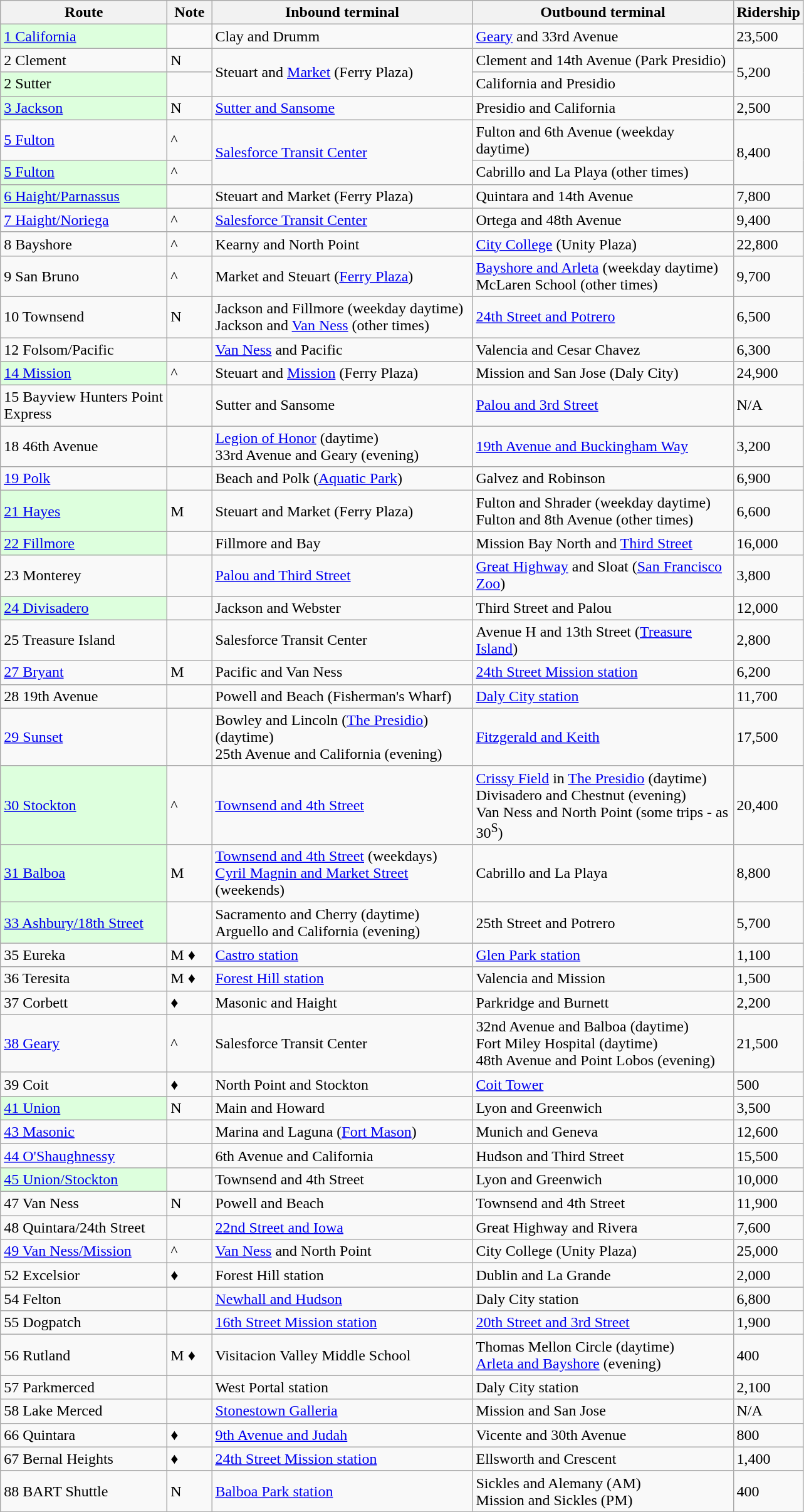<table class="wikitable sortable sticky-header">
<tr>
<th width="170">Route</th>
<th width="40">Note</th>
<th class="unsortable" width="270">Inbound terminal</th>
<th class="unsortable" width="270">Outbound terminal</th>
<th>Ridership</th>
</tr>
<tr>
<td style="background: #ddffdd;"> <a href='#'>1 California</a></td>
<td></td>
<td>Clay and Drumm</td>
<td><a href='#'>Geary</a> and 33rd Avenue</td>
<td>23,500</td>
</tr>
<tr>
<td> 2 Clement</td>
<td>N</td>
<td rowspan="2">Steuart and <a href='#'>Market</a> (Ferry Plaza)</td>
<td>Clement and 14th Avenue (Park Presidio)</td>
<td rowspan="2">5,200</td>
</tr>
<tr>
<td style="background: #ddffdd;">2 Sutter</td>
<td></td>
<td>California and Presidio</td>
</tr>
<tr>
<td style="background: #ddffdd;"> <a href='#'>3 Jackson</a></td>
<td>N </td>
<td><a href='#'>Sutter and Sansome</a></td>
<td>Presidio and California</td>
<td>2,500</td>
</tr>
<tr>
<td> <a href='#'>5 Fulton</a></td>
<td>^</td>
<td rowspan="2"><a href='#'>Salesforce Transit Center</a></td>
<td>Fulton and 6th Avenue (weekday daytime)</td>
<td rowspan="2">8,400</td>
</tr>
<tr>
<td style="background: #ddffdd;"><a href='#'>5 Fulton</a></td>
<td>^</td>
<td>Cabrillo and La Playa (other times)</td>
</tr>
<tr>
<td style="background: #ddffdd;"> <a href='#'>6 Haight/Parnassus</a></td>
<td></td>
<td>Steuart and Market (Ferry Plaza)</td>
<td>Quintara and 14th Avenue</td>
<td>7,800</td>
</tr>
<tr>
<td> <a href='#'>7 Haight/Noriega</a></td>
<td>^</td>
<td><a href='#'>Salesforce Transit Center</a></td>
<td>Ortega and 48th Avenue</td>
<td>9,400</td>
</tr>
<tr>
<td> 8 Bayshore</td>
<td>^</td>
<td>Kearny and North Point</td>
<td><a href='#'>City College</a> (Unity Plaza)</td>
<td>22,800</td>
</tr>
<tr>
<td> 9 San Bruno</td>
<td>^</td>
<td>Market and Steuart (<a href='#'>Ferry Plaza</a>)</td>
<td><a href='#'>Bayshore and Arleta</a> (weekday daytime)<br>McLaren School (other times)</td>
<td>9,700</td>
</tr>
<tr>
<td> 10 Townsend</td>
<td>N</td>
<td>Jackson and Fillmore (weekday daytime)<br>Jackson and <a href='#'>Van Ness</a> (other times)</td>
<td><a href='#'>24th Street and Potrero</a></td>
<td>6,500</td>
</tr>
<tr>
<td> 12 Folsom/Pacific</td>
<td></td>
<td><a href='#'>Van Ness</a> and Pacific</td>
<td>Valencia and Cesar Chavez</td>
<td>6,300</td>
</tr>
<tr>
<td style="background: #ddffdd;"> <a href='#'>14 Mission</a></td>
<td>^</td>
<td>Steuart and <a href='#'>Mission</a> (Ferry Plaza)</td>
<td>Mission and San Jose (Daly City)</td>
<td>24,900</td>
</tr>
<tr>
<td> 15 Bayview Hunters Point Express</td>
<td></td>
<td>Sutter and Sansome</td>
<td><a href='#'>Palou and 3rd Street</a></td>
<td>N/A</td>
</tr>
<tr>
<td> 18 46th Avenue</td>
<td></td>
<td><a href='#'>Legion of Honor</a> (daytime)<br>33rd Avenue and Geary (evening)</td>
<td><a href='#'>19th Avenue and Buckingham Way</a></td>
<td>3,200</td>
</tr>
<tr>
<td> <a href='#'>19 Polk</a></td>
<td></td>
<td>Beach and Polk (<a href='#'>Aquatic Park</a>)</td>
<td>Galvez and Robinson</td>
<td>6,900</td>
</tr>
<tr>
<td style="background: #ddffdd;"> <a href='#'>21 Hayes</a></td>
<td>M </td>
<td>Steuart and Market (Ferry Plaza)</td>
<td>Fulton and Shrader (weekday daytime)<br>Fulton and 8th Avenue (other times)</td>
<td>6,600</td>
</tr>
<tr>
<td style="background: #ddffdd;"> <a href='#'>22 Fillmore</a></td>
<td></td>
<td>Fillmore and Bay</td>
<td>Mission Bay North and <a href='#'>Third Street</a></td>
<td>16,000</td>
</tr>
<tr>
<td> 23 Monterey</td>
<td></td>
<td><a href='#'>Palou and Third Street</a></td>
<td><a href='#'>Great Highway</a> and Sloat (<a href='#'>San Francisco Zoo</a>)</td>
<td>3,800</td>
</tr>
<tr>
<td style="background: #ddffdd;"> <a href='#'>24 Divisadero</a></td>
<td></td>
<td>Jackson and Webster</td>
<td>Third Street and Palou</td>
<td>12,000</td>
</tr>
<tr>
<td> 25 Treasure Island</td>
<td></td>
<td>Salesforce Transit Center</td>
<td>Avenue H and 13th Street (<a href='#'>Treasure Island</a>)</td>
<td>2,800</td>
</tr>
<tr>
<td> <a href='#'>27 Bryant</a></td>
<td>M</td>
<td>Pacific and Van Ness</td>
<td><a href='#'>24th Street Mission station</a></td>
<td>6,200</td>
</tr>
<tr>
<td> 28 19th Avenue</td>
<td></td>
<td>Powell and Beach (Fisherman's Wharf)</td>
<td><a href='#'>Daly City station</a></td>
<td>11,700</td>
</tr>
<tr>
<td> <a href='#'>29 Sunset</a></td>
<td></td>
<td>Bowley and Lincoln (<a href='#'>The Presidio</a>) (daytime)<br>25th Avenue and California (evening)</td>
<td><a href='#'>Fitzgerald and Keith</a></td>
<td>17,500</td>
</tr>
<tr>
<td style="background: #ddffdd;"> <a href='#'>30 Stockton</a></td>
<td>^</td>
<td><a href='#'>Townsend and 4th Street</a></td>
<td><a href='#'>Crissy Field</a> in <a href='#'>The Presidio</a> (daytime)<br>Divisadero and Chestnut (evening)<br>Van Ness and North Point (some trips - as 30<sup>S</sup>)</td>
<td>20,400</td>
</tr>
<tr>
<td style="background: #ddffdd;"> <a href='#'>31 Balboa</a></td>
<td>M </td>
<td><a href='#'>Townsend and 4th Street</a> (weekdays)<br><a href='#'>Cyril Magnin and Market Street</a> (weekends)</td>
<td>Cabrillo and La Playa</td>
<td>8,800</td>
</tr>
<tr>
<td style="background: #ddffdd;"> <a href='#'>33 Ashbury/18th Street</a></td>
<td></td>
<td>Sacramento and Cherry (daytime)<br>Arguello and California (evening)</td>
<td>25th Street and Potrero</td>
<td>5,700</td>
</tr>
<tr>
<td> 35 Eureka</td>
<td>M ♦</td>
<td><a href='#'>Castro station</a></td>
<td><a href='#'>Glen Park station</a></td>
<td>1,100</td>
</tr>
<tr>
<td> 36 Teresita</td>
<td>M ♦</td>
<td><a href='#'>Forest Hill station</a></td>
<td>Valencia and Mission</td>
<td>1,500</td>
</tr>
<tr>
<td> 37 Corbett</td>
<td>♦</td>
<td>Masonic and Haight</td>
<td>Parkridge and Burnett</td>
<td>2,200</td>
</tr>
<tr>
<td> <a href='#'>38 Geary</a></td>
<td>^</td>
<td>Salesforce Transit Center</td>
<td>32nd Avenue and Balboa (daytime)<br>Fort Miley Hospital (daytime)<br>48th Avenue and Point Lobos (evening)</td>
<td>21,500</td>
</tr>
<tr>
<td> 39 Coit</td>
<td>♦</td>
<td>North Point and Stockton</td>
<td><a href='#'>Coit Tower</a></td>
<td>500</td>
</tr>
<tr>
<td style="background: #ddffdd;"> <a href='#'>41 Union</a></td>
<td>N </td>
<td>Main and Howard</td>
<td>Lyon and Greenwich</td>
<td>3,500</td>
</tr>
<tr>
<td> <a href='#'>43 Masonic</a></td>
<td></td>
<td>Marina and Laguna (<a href='#'>Fort Mason</a>)</td>
<td>Munich and Geneva</td>
<td>12,600</td>
</tr>
<tr>
<td> <a href='#'>44 O'Shaughnessy</a></td>
<td></td>
<td>6th Avenue and California</td>
<td>Hudson and Third Street</td>
<td>15,500</td>
</tr>
<tr>
<td style="background: #ddffdd;"> <a href='#'>45 Union/Stockton</a></td>
<td></td>
<td>Townsend and 4th Street</td>
<td>Lyon and Greenwich</td>
<td>10,000</td>
</tr>
<tr>
<td> 47 Van Ness</td>
<td>N</td>
<td>Powell and Beach</td>
<td>Townsend and 4th Street</td>
<td>11,900</td>
</tr>
<tr>
<td> 48 Quintara/24th Street</td>
<td></td>
<td><a href='#'>22nd Street and Iowa</a></td>
<td>Great Highway and Rivera</td>
<td>7,600</td>
</tr>
<tr>
<td>  <a href='#'>49 Van Ness/Mission</a></td>
<td>^</td>
<td><a href='#'>Van Ness</a> and North Point</td>
<td>City College (Unity Plaza)</td>
<td>25,000</td>
</tr>
<tr>
<td> 52 Excelsior</td>
<td>♦</td>
<td>Forest Hill station</td>
<td>Dublin and La Grande</td>
<td>2,000</td>
</tr>
<tr>
<td> 54 Felton</td>
<td></td>
<td><a href='#'>Newhall and Hudson</a></td>
<td>Daly City station</td>
<td>6,800</td>
</tr>
<tr>
<td> 55 Dogpatch</td>
<td></td>
<td><a href='#'>16th Street Mission station</a></td>
<td><a href='#'>20th Street and 3rd Street</a></td>
<td>1,900</td>
</tr>
<tr>
<td> 56 Rutland</td>
<td>M ♦</td>
<td>Visitacion Valley Middle School</td>
<td>Thomas Mellon Circle (daytime)<br><a href='#'>Arleta and Bayshore</a> (evening)</td>
<td>400</td>
</tr>
<tr>
<td> 57 Parkmerced</td>
<td></td>
<td>West Portal station</td>
<td>Daly City station</td>
<td>2,100</td>
</tr>
<tr>
<td> 58 Lake Merced</td>
<td></td>
<td><a href='#'>Stonestown Galleria</a></td>
<td>Mission and San Jose</td>
<td>N/A</td>
</tr>
<tr>
<td> 66 Quintara</td>
<td>♦</td>
<td><a href='#'>9th Avenue and Judah</a></td>
<td>Vicente and 30th Avenue</td>
<td>800</td>
</tr>
<tr>
<td> 67 Bernal Heights</td>
<td>♦</td>
<td><a href='#'>24th Street Mission station</a></td>
<td>Ellsworth and Crescent</td>
<td>1,400</td>
</tr>
<tr>
<td> 88 BART Shuttle</td>
<td>N</td>
<td><a href='#'>Balboa Park station</a></td>
<td>Sickles and Alemany (AM)<br>Mission and Sickles (PM)</td>
<td>400</td>
</tr>
</table>
